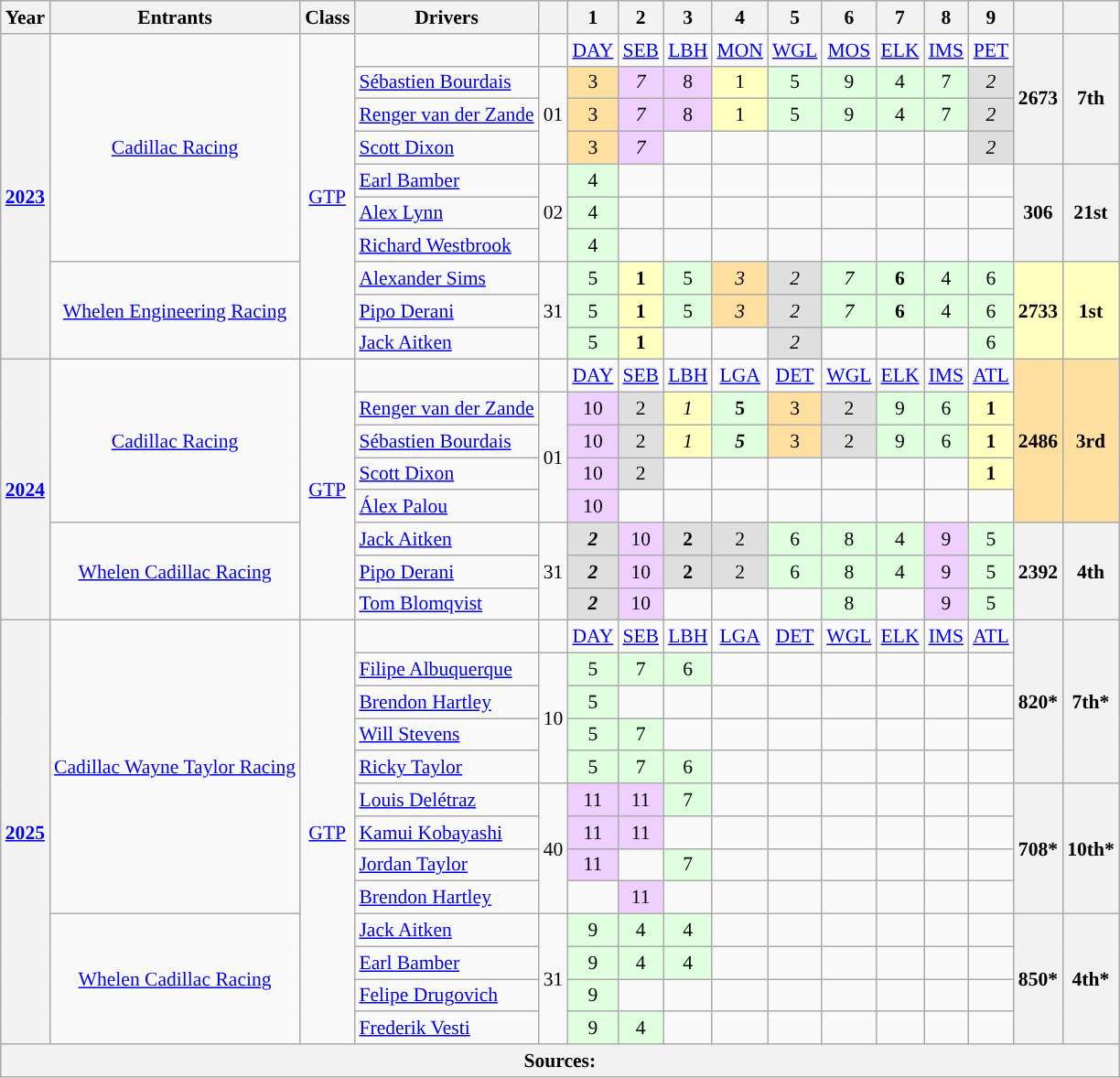<table class="wikitable" style="text-align:center; font-size:90%">
<tr>
<th>Year</th>
<th>Entrants</th>
<th>Class</th>
<th>Drivers</th>
<th></th>
<th>1</th>
<th>2</th>
<th>3</th>
<th>4</th>
<th>5</th>
<th>6</th>
<th>7</th>
<th>8</th>
<th>9</th>
<th></th>
<th></th>
</tr>
<tr>
<th rowspan="10"><a href='#'>2023</a></th>
<td rowspan="7"><a href='#'>Cadillac Racing</a></td>
<td rowspan="10"><a href='#'>GTP</a></td>
<td></td>
<td></td>
<td><a href='#'>DAY</a></td>
<td><a href='#'>SEB</a></td>
<td><a href='#'>LBH</a></td>
<td><a href='#'>MON</a></td>
<td><a href='#'>WGL</a></td>
<td><a href='#'>MOS</a></td>
<td><a href='#'>ELK</a></td>
<td><a href='#'>IMS</a></td>
<td><a href='#'>PET</a></td>
<th rowspan="4">2673</th>
<th rowspan="4">7th</th>
</tr>
<tr>
<td align="left"> <a href='#'>Sébastien Bourdais</a></td>
<td rowspan="3">01</td>
<td style="background:#FFDF9F;">3</td>
<td style="background:#EFCFFF;"><em>7</em></td>
<td style="background:#EFCFFF;">8</td>
<td style="background:#FFFFBF;”">1</td>
<td style="background:#DFFFDF;">5</td>
<td style="background:#DFFFDF;">9</td>
<td style="background:#DFFFDF;">4</td>
<td style="background:#DFFFDF;">7</td>
<td style="background:#DFDFDF;"><em>2</em></td>
</tr>
<tr>
<td align="left"> <a href='#'>Renger van der Zande</a></td>
<td style="background:#FFDF9F;">3</td>
<td style="background:#EFCFFF;"><em>7</em></td>
<td style="background:#EFCFFF;">8</td>
<td style="background:#FFFFBF;”">1</td>
<td style="background:#DFFFDF;">5</td>
<td style="background:#DFFFDF;">9</td>
<td style="background:#DFFFDF;">4</td>
<td style="background:#DFFFDF;">7</td>
<td style="background:#DFDFDF;"><em>2</em></td>
</tr>
<tr>
<td align="left"> <a href='#'>Scott Dixon</a></td>
<td style="background:#FFDF9F;">3</td>
<td style="background:#EFCFFF;"><em>7</em></td>
<td></td>
<td></td>
<td></td>
<td></td>
<td></td>
<td></td>
<td style="background:#DFDFDF;"><em>2</em></td>
</tr>
<tr>
<td align="left"> <a href='#'>Earl Bamber</a></td>
<td rowspan="3">02</td>
<td style="background:#DFFFDF;">4</td>
<td></td>
<td></td>
<td></td>
<td></td>
<td></td>
<td></td>
<td></td>
<td></td>
<th rowspan="3">306</th>
<th rowspan="3">21st</th>
</tr>
<tr>
<td align="left"> <a href='#'>Alex Lynn</a></td>
<td style="background:#DFFFDF;">4</td>
<td></td>
<td></td>
<td></td>
<td></td>
<td></td>
<td></td>
<td></td>
<td></td>
</tr>
<tr>
<td align="left"> <a href='#'>Richard Westbrook</a></td>
<td style="background:#DFFFDF;">4</td>
<td></td>
<td></td>
<td></td>
<td></td>
<td></td>
<td></td>
<td></td>
<td></td>
</tr>
<tr>
<td rowspan="3"><a href='#'>Whelen Engineering Racing</a></td>
<td align="left"> <a href='#'>Alexander Sims</a></td>
<td rowspan="3">31</td>
<td style="background:#DFFFDF;">5</td>
<td style="background:#FFFFBF;”"><strong>1</strong></td>
<td style="background:#DFFFDF;">5</td>
<td style="background:#FFDF9F;"><em>3</em></td>
<td style="background:#DFDFDF;"><em>2</em></td>
<td style="background:#DFFFDF;"><em>7</em></td>
<td style="background:#DFFFDF;"><strong>6</strong></td>
<td style="background:#DFFFDF;">4</td>
<td style="background:#DFFFDF;">6</td>
<th rowspan="3" style="background:#FFFFBF;”">2733</th>
<th rowspan="3" style="background:#FFFFBF;”">1st</th>
</tr>
<tr>
<td align="left"> <a href='#'>Pipo Derani</a></td>
<td style="background:#DFFFDF;">5</td>
<td style="background:#FFFFBF;”"><strong>1</strong></td>
<td style="background:#DFFFDF;">5</td>
<td style="background:#FFDF9F;"><em>3</em></td>
<td style="background:#DFDFDF;"><em>2</em></td>
<td style="background:#DFFFDF;"><em>7</em></td>
<td style="background:#DFFFDF;"><strong>6</strong></td>
<td style="background:#DFFFDF;">4</td>
<td style="background:#DFFFDF;">6</td>
</tr>
<tr>
<td align="left"> <a href='#'>Jack Aitken</a></td>
<td style="background:#DFFFDF;">5</td>
<td style="background:#FFFFBF;”"><strong>1</strong></td>
<td></td>
<td></td>
<td style="background:#DFDFDF;"><em>2</em></td>
<td></td>
<td></td>
<td></td>
<td style="background:#DFFFDF;">6</td>
</tr>
<tr>
<th rowspan="8"><a href='#'>2024</a></th>
<td rowspan="5"><a href='#'>Cadillac Racing</a></td>
<td rowspan="8"><a href='#'>GTP</a></td>
<td></td>
<td></td>
<td><a href='#'>DAY</a></td>
<td><a href='#'>SEB</a></td>
<td><a href='#'>LBH</a></td>
<td><a href='#'>LGA</a></td>
<td><a href='#'>DET</a></td>
<td><a href='#'>WGL</a></td>
<td><a href='#'>ELK</a></td>
<td><a href='#'>IMS</a></td>
<td><a href='#'>ATL</a></td>
<th rowspan="5" style="background:#FFDF9F;">2486</th>
<th rowspan="5" style="background:#FFDF9F;">3rd</th>
</tr>
<tr>
<td align="left"> <a href='#'>Renger van der Zande</a></td>
<td rowspan="4">01</td>
<td style="background:#EFCFFF;">10</td>
<td style="background:#DFDFDF;">2</td>
<td style="background:#FFFFBF;”"><em>1</em></td>
<td style="background:#DFFFDF;"><strong>5</strong></td>
<td style="background:#FFDF9F;">3</td>
<td style="background:#DFDFDF;">2</td>
<td style="background:#DFFFDF;">9</td>
<td style="background:#DFFFDF;">6</td>
<td style="background:#FFFFBF;”"><strong>1</strong></td>
</tr>
<tr>
<td align="left"> <a href='#'>Sébastien Bourdais</a></td>
<td style="background:#EFCFFF;">10</td>
<td style="background:#DFDFDF;">2</td>
<td style="background:#FFFFBF;”"><em>1</em></td>
<td style="background:#DFFFDF;"><strong><em>5</em></strong></td>
<td style="background:#FFDF9F;">3</td>
<td style="background:#DFDFDF;">2</td>
<td style="background:#DFFFDF;">9</td>
<td style="background:#DFFFDF;">6</td>
<td style="background:#FFFFBF;”"><strong>1</strong></td>
</tr>
<tr>
<td align="left"> <a href='#'>Scott Dixon</a></td>
<td style="background:#EFCFFF;">10</td>
<td style="background:#DFDFDF;">2</td>
<td></td>
<td></td>
<td></td>
<td></td>
<td></td>
<td></td>
<td style="background:#FFFFBF;”"><strong>1</strong></td>
</tr>
<tr>
<td align="left"> <a href='#'>Álex Palou</a></td>
<td style="background:#EFCFFF;">10</td>
<td></td>
<td></td>
<td></td>
<td></td>
<td></td>
<td></td>
<td></td>
<td></td>
</tr>
<tr>
<td rowspan="3"><a href='#'>Whelen Cadillac Racing</a></td>
<td align="left"> <a href='#'>Jack Aitken</a></td>
<td rowspan="3">31</td>
<td style="background:#DFDFDF;"><strong><em>2</em></strong></td>
<td style="background:#EFCFFF;">10</td>
<td style="background:#DFDFDF;"><strong>2</strong></td>
<td style="background:#DFDFDF;">2</td>
<td style="background:#DFFFDF;">6</td>
<td style="background:#DFFFDF;">8</td>
<td style="background:#DFFFDF;">4</td>
<td style="background:#EFCFFF;">9</td>
<td style="background:#DFFFDF;">5</td>
<th rowspan="3">2392</th>
<th rowspan="3">4th</th>
</tr>
<tr>
<td align="left"> <a href='#'>Pipo Derani</a></td>
<td style="background:#DFDFDF;"><strong><em>2</em></strong></td>
<td style="background:#EFCFFF;">10</td>
<td style="background:#DFDFDF;"><strong>2</strong></td>
<td style="background:#DFDFDF;">2</td>
<td style="background:#DFFFDF;">6</td>
<td style="background:#DFFFDF;">8</td>
<td style="background:#DFFFDF;">4</td>
<td style="background:#EFCFFF;">9</td>
<td style="background:#DFFFDF;">5</td>
</tr>
<tr>
<td align="left"> <a href='#'>Tom Blomqvist</a></td>
<td style="background:#DFDFDF;"><strong><em>2</em></strong></td>
<td style="background:#EFCFFF;">10</td>
<td></td>
<td></td>
<td></td>
<td style="background:#DFFFDF;">8</td>
<td></td>
<td style="background:#EFCFFF;">9</td>
<td style="background:#DFFFDF;">5</td>
</tr>
<tr>
<th rowspan="13"><a href='#'>2025</a></th>
<td rowspan="9"><a href='#'>Cadillac Wayne Taylor Racing</a></td>
<td rowspan="13"><a href='#'>GTP</a></td>
<td></td>
<td></td>
<td><a href='#'>DAY</a></td>
<td><a href='#'>SEB</a></td>
<td><a href='#'>LBH</a></td>
<td><a href='#'>LGA</a></td>
<td><a href='#'>DET</a></td>
<td><a href='#'>WGL</a></td>
<td><a href='#'>ELK</a></td>
<td><a href='#'>IMS</a></td>
<td><a href='#'>ATL</a></td>
<th rowspan="5">820*</th>
<th rowspan="5">7th*</th>
</tr>
<tr>
<td align="left"> <a href='#'>Filipe Albuquerque</a></td>
<td rowspan="4">10</td>
<td style="background:#DFFFDF;">5</td>
<td style="background:#DFFFDF;">7</td>
<td style="background:#DFFFDF;">6</td>
<td></td>
<td></td>
<td></td>
<td></td>
<td></td>
<td></td>
</tr>
<tr>
<td align="left"> <a href='#'>Brendon Hartley</a></td>
<td style="background:#DFFFDF;">5</td>
<td></td>
<td></td>
<td></td>
<td></td>
<td></td>
<td></td>
<td></td>
<td></td>
</tr>
<tr>
<td align="left"> <a href='#'>Will Stevens</a></td>
<td style="background:#DFFFDF;">5</td>
<td style="background:#DFFFDF;">7</td>
<td></td>
<td></td>
<td></td>
<td></td>
<td></td>
<td></td>
<td></td>
</tr>
<tr>
<td align="left"> <a href='#'>Ricky Taylor</a></td>
<td style="background:#DFFFDF;">5</td>
<td style="background:#DFFFDF;">7</td>
<td style="background:#DFFFDF;">6</td>
<td></td>
<td></td>
<td></td>
<td></td>
<td></td>
<td></td>
</tr>
<tr>
<td align="left"> <a href='#'>Louis Delétraz</a></td>
<td rowspan="4">40</td>
<td style="background:#EFCFFF;">11</td>
<td style="background:#EFCFFF;">11</td>
<td style="background:#DFFFDF;">7</td>
<td></td>
<td></td>
<td></td>
<td></td>
<td></td>
<td></td>
<th rowspan="4">708*</th>
<th rowspan="4">10th*</th>
</tr>
<tr>
<td align="left"> <a href='#'>Kamui Kobayashi</a></td>
<td style="background:#EFCFFF;">11</td>
<td style="background:#EFCFFF;">11</td>
<td></td>
<td></td>
<td></td>
<td></td>
<td></td>
<td></td>
<td></td>
</tr>
<tr>
<td align="left"> <a href='#'>Jordan Taylor</a></td>
<td style="background:#EFCFFF;">11</td>
<td></td>
<td style="background:#DFFFDF;">7</td>
<td></td>
<td></td>
<td></td>
<td></td>
<td></td>
<td></td>
</tr>
<tr>
<td align="left"> <a href='#'>Brendon Hartley</a></td>
<td></td>
<td style="background:#EFCFFF;">11</td>
<td></td>
<td></td>
<td></td>
<td></td>
<td></td>
<td></td>
<td></td>
</tr>
<tr>
<td rowspan="4"><a href='#'>Whelen Cadillac Racing</a></td>
<td align="left"> <a href='#'>Jack Aitken</a></td>
<td rowspan="4">31</td>
<td style="background:#DFFFDF;">9</td>
<td style="background:#DFFFDF;">4</td>
<td style="background:#DFFFDF;">4</td>
<td></td>
<td></td>
<td></td>
<td></td>
<td></td>
<td></td>
<th rowspan="4">850*</th>
<th rowspan="4">4th*</th>
</tr>
<tr>
<td align="left"> <a href='#'>Earl Bamber</a></td>
<td style="background:#DFFFDF;">9</td>
<td style="background:#DFFFDF;">4</td>
<td style="background:#DFFFDF;">4</td>
<td></td>
<td></td>
<td></td>
<td></td>
<td></td>
<td></td>
</tr>
<tr>
<td align="left"> <a href='#'>Felipe Drugovich</a></td>
<td style="background:#DFFFDF;">9</td>
<td></td>
<td></td>
<td></td>
<td></td>
<td></td>
<td></td>
<td></td>
<td></td>
</tr>
<tr>
<td align="left"> <a href='#'>Frederik Vesti</a></td>
<td style="background:#DFFFDF;">9</td>
<td style="background:#DFFFDF;">4</td>
<td></td>
<td></td>
<td></td>
<td></td>
<td></td>
<td></td>
<td></td>
</tr>
<tr>
<th colspan="16">Sources:</th>
</tr>
</table>
